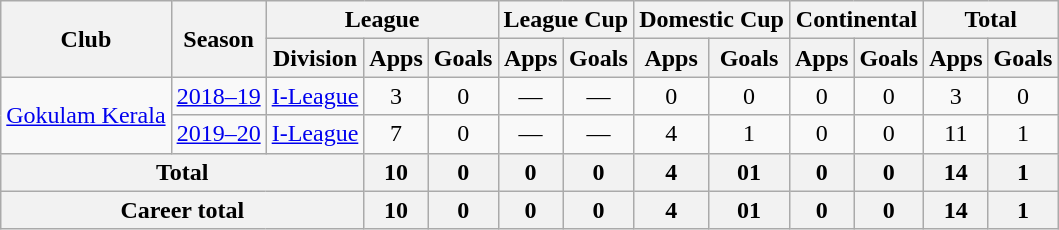<table class="wikitable" style="text-align: center;">
<tr>
<th rowspan="2">Club</th>
<th rowspan="2">Season</th>
<th colspan="3">League</th>
<th colspan="2">League Cup</th>
<th colspan="2">Domestic Cup</th>
<th colspan="2">Continental</th>
<th colspan="2">Total</th>
</tr>
<tr>
<th>Division</th>
<th>Apps</th>
<th>Goals</th>
<th>Apps</th>
<th>Goals</th>
<th>Apps</th>
<th>Goals</th>
<th>Apps</th>
<th>Goals</th>
<th>Apps</th>
<th>Goals</th>
</tr>
<tr>
<td rowspan="2"><a href='#'>Gokulam Kerala</a></td>
<td><a href='#'>2018–19</a></td>
<td><a href='#'>I-League</a></td>
<td>3</td>
<td>0</td>
<td>—</td>
<td>—</td>
<td>0</td>
<td>0</td>
<td>0</td>
<td>0</td>
<td>3</td>
<td>0</td>
</tr>
<tr>
<td><a href='#'>2019–20</a></td>
<td><a href='#'>I-League</a></td>
<td>7</td>
<td>0</td>
<td>—</td>
<td>—</td>
<td>4</td>
<td>1</td>
<td>0</td>
<td>0</td>
<td>11</td>
<td>1</td>
</tr>
<tr>
<th colspan="3">Total</th>
<th>10</th>
<th>0</th>
<th>0</th>
<th>0</th>
<th>4</th>
<th>01</th>
<th>0</th>
<th>0</th>
<th>14</th>
<th>1</th>
</tr>
<tr>
<th colspan="3">Career total</th>
<th>10</th>
<th>0</th>
<th>0</th>
<th>0</th>
<th>4</th>
<th>01</th>
<th>0</th>
<th>0</th>
<th>14</th>
<th>1</th>
</tr>
</table>
